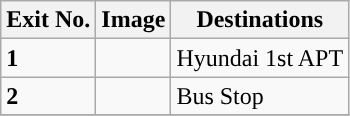<table class="wikitable">
<tr>
<th>Exit No.</th>
<th>Image</th>
<th>Destinations</th>
</tr>
<tr>
<td style="background:#"><strong>1</strong></td>
<td></td>
<td>Hyundai 1st APT</td>
</tr>
<tr>
<td style="background:#"><strong>2</strong></td>
<td></td>
<td>Bus Stop</td>
</tr>
<tr>
</tr>
</table>
